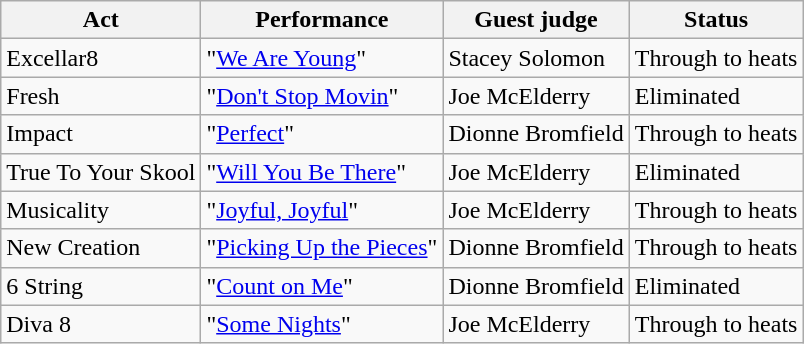<table class="wikitable">
<tr>
<th>Act</th>
<th>Performance</th>
<th>Guest judge</th>
<th>Status</th>
</tr>
<tr>
<td>Excellar8</td>
<td>"<a href='#'>We Are Young</a>"</td>
<td>Stacey Solomon</td>
<td>Through to heats</td>
</tr>
<tr>
<td>Fresh</td>
<td>"<a href='#'>Don't Stop Movin</a>"</td>
<td>Joe McElderry</td>
<td>Eliminated</td>
</tr>
<tr>
<td>Impact</td>
<td>"<a href='#'>Perfect</a>"</td>
<td>Dionne Bromfield</td>
<td>Through to heats</td>
</tr>
<tr>
<td>True To Your Skool</td>
<td>"<a href='#'>Will You Be There</a>"</td>
<td>Joe McElderry</td>
<td>Eliminated</td>
</tr>
<tr>
<td>Musicality</td>
<td>"<a href='#'>Joyful, Joyful</a>"</td>
<td>Joe McElderry</td>
<td>Through to heats</td>
</tr>
<tr>
<td>New Creation</td>
<td>"<a href='#'>Picking Up the Pieces</a>"</td>
<td>Dionne Bromfield</td>
<td>Through to heats</td>
</tr>
<tr>
<td>6 String</td>
<td>"<a href='#'>Count on Me</a>"</td>
<td>Dionne Bromfield</td>
<td>Eliminated</td>
</tr>
<tr>
<td>Diva 8</td>
<td>"<a href='#'>Some Nights</a>"</td>
<td>Joe McElderry</td>
<td>Through to heats</td>
</tr>
</table>
